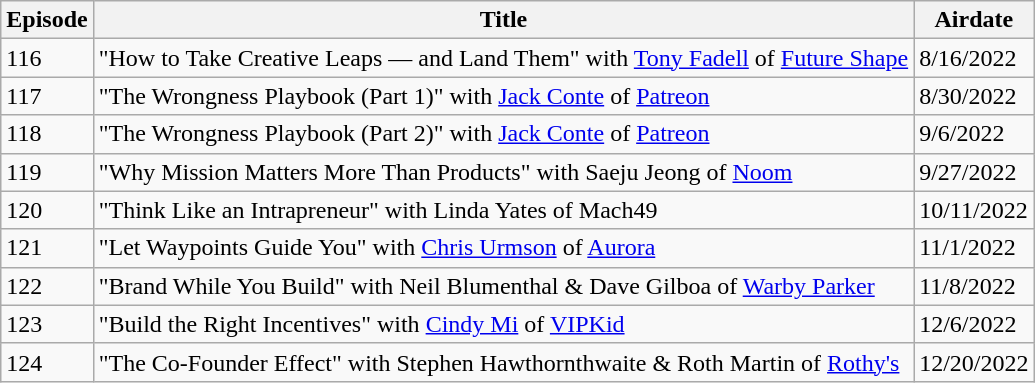<table class="wikitable collapsible collapsed">
<tr>
<th>Episode</th>
<th>Title</th>
<th>Airdate</th>
</tr>
<tr>
<td>116</td>
<td>"How to Take Creative Leaps — and Land Them" with <a href='#'>Tony Fadell</a> of <a href='#'>Future Shape</a></td>
<td>8/16/2022</td>
</tr>
<tr>
<td>117</td>
<td>"The Wrongness Playbook (Part 1)" with <a href='#'>Jack Conte</a> of <a href='#'>Patreon</a></td>
<td>8/30/2022</td>
</tr>
<tr>
<td>118</td>
<td>"The Wrongness Playbook (Part 2)" with <a href='#'>Jack Conte</a> of <a href='#'>Patreon</a></td>
<td>9/6/2022</td>
</tr>
<tr>
<td>119</td>
<td>"Why Mission Matters More Than Products" with Saeju Jeong of <a href='#'>Noom</a></td>
<td>9/27/2022</td>
</tr>
<tr>
<td>120</td>
<td>"Think Like an Intrapreneur" with Linda Yates of Mach49</td>
<td>10/11/2022</td>
</tr>
<tr>
<td>121</td>
<td>"Let Waypoints Guide You" with <a href='#'>Chris Urmson</a> of <a href='#'>Aurora</a></td>
<td>11/1/2022</td>
</tr>
<tr>
<td>122</td>
<td>"Brand While You Build" with Neil Blumenthal & Dave Gilboa of <a href='#'>Warby Parker</a></td>
<td>11/8/2022</td>
</tr>
<tr>
<td>123</td>
<td>"Build the Right Incentives" with <a href='#'>Cindy Mi</a> of <a href='#'>VIPKid</a></td>
<td>12/6/2022</td>
</tr>
<tr>
<td>124</td>
<td>"The Co-Founder Effect" with Stephen Hawthornthwaite & Roth Martin of <a href='#'>Rothy's</a></td>
<td>12/20/2022</td>
</tr>
</table>
